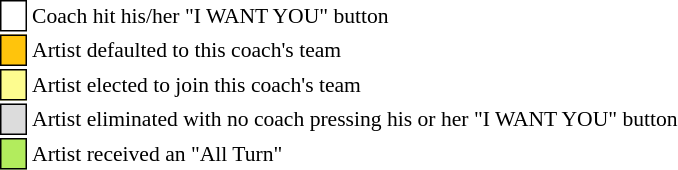<table class="toccolours" style="font-size: 90%; white-space: nowrap;">
<tr>
<td style="background:white; border:1px solid black;"> <strong></strong> </td>
<td>Coach hit his/her "I WANT YOU" button</td>
</tr>
<tr>
<td style="background:#ffc40c; border:1px solid black;">    </td>
<td>Artist defaulted to this coach's team</td>
</tr>
<tr>
<td style="background:#fdfc8f; border:1px solid black;">    </td>
<td style="padding-right: 8px">Artist elected to join this coach's team</td>
</tr>
<tr>
<td style="background:#dcdcdc; border:1px solid black;">    </td>
<td>Artist eliminated with no coach pressing his or her "I WANT YOU" button</td>
</tr>
<tr>
<td style="background-color:#B2EC5D; border: 1px solid black">    </td>
<td>Artist received an "All Turn"</td>
</tr>
<tr>
</tr>
</table>
